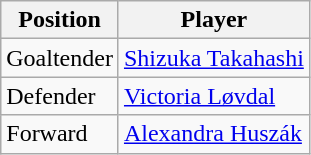<table class="wikitable">
<tr>
<th>Position</th>
<th>Player</th>
</tr>
<tr>
<td>Goaltender</td>
<td> <a href='#'>Shizuka Takahashi</a></td>
</tr>
<tr>
<td>Defender</td>
<td> <a href='#'>Victoria Løvdal</a></td>
</tr>
<tr>
<td>Forward</td>
<td> <a href='#'>Alexandra Huszák</a></td>
</tr>
</table>
